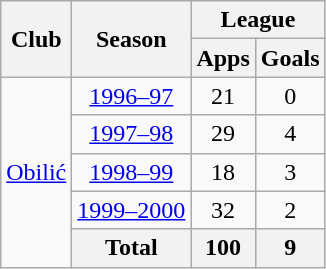<table class="wikitable" style="text-align:center">
<tr>
<th rowspan="2">Club</th>
<th rowspan="2">Season</th>
<th colspan="2">League</th>
</tr>
<tr>
<th>Apps</th>
<th>Goals</th>
</tr>
<tr>
<td rowspan="5"><a href='#'>Obilić</a></td>
<td><a href='#'>1996–97</a></td>
<td>21</td>
<td>0</td>
</tr>
<tr>
<td><a href='#'>1997–98</a></td>
<td>29</td>
<td>4</td>
</tr>
<tr>
<td><a href='#'>1998–99</a></td>
<td>18</td>
<td>3</td>
</tr>
<tr>
<td><a href='#'>1999–2000</a></td>
<td>32</td>
<td>2</td>
</tr>
<tr>
<th>Total</th>
<th>100</th>
<th>9</th>
</tr>
</table>
